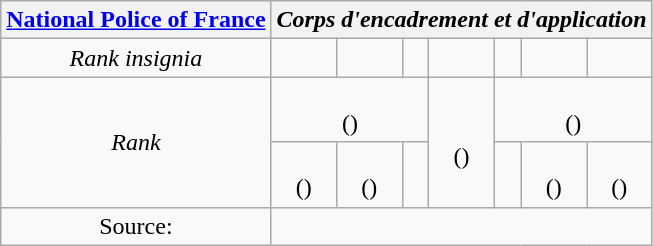<table class="wikitable" style="text-align: center;">
<tr>
<th><a href='#'>National Police of France</a></th>
<th colspan="7"><em>Corps d'encadrement et d'application</em></th>
</tr>
<tr>
<td><em>Rank insignia</em></td>
<td></td>
<td></td>
<td></td>
<td></td>
<td></td>
<td></td>
<td></td>
</tr>
<tr>
<td rowspan="2"><em>Rank</em></td>
<td colspan="3"><br>()</td>
<td rowspan="2"><br>()</td>
<td colspan="3"><br>()</td>
</tr>
<tr>
<td><br>()</td>
<td><br>()</td>
<td></td>
<td></td>
<td><br>()</td>
<td><br>()</td>
</tr>
<tr>
<td>Source:</td>
<td colspan="7"></td>
</tr>
</table>
